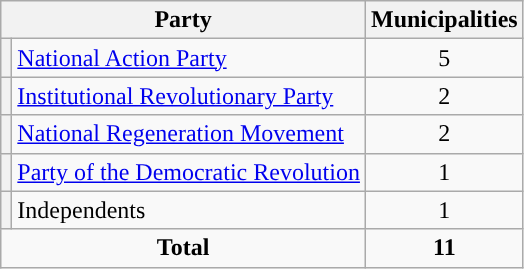<table class="wikitable" style="text-align:center;">
<tr>
<th colspan="2">Party</th>
<th>Municipalities</th>
</tr>
<tr>
<th style="background-color:"></th>
<td style="text-align:left;"><a href='#'>National Action Party</a></td>
<td>5</td>
</tr>
<tr>
<th style="background-color:"></th>
<td style="text-align:left;"><a href='#'>Institutional Revolutionary Party</a></td>
<td>2</td>
</tr>
<tr>
<th style="background-color:"></th>
<td style="text-align:left;"><a href='#'>National Regeneration Movement</a></td>
<td>2</td>
</tr>
<tr>
<th style="background-color:"></th>
<td style="text-align:left;"><a href='#'>Party of the Democratic Revolution</a></td>
<td>1</td>
</tr>
<tr>
<th style="background-color:"></th>
<td style="text-align:left;">Independents</td>
<td>1</td>
</tr>
<tr>
<td colspan="2"><strong>Total</strong></td>
<td><strong>11</strong></td>
</tr>
</table>
